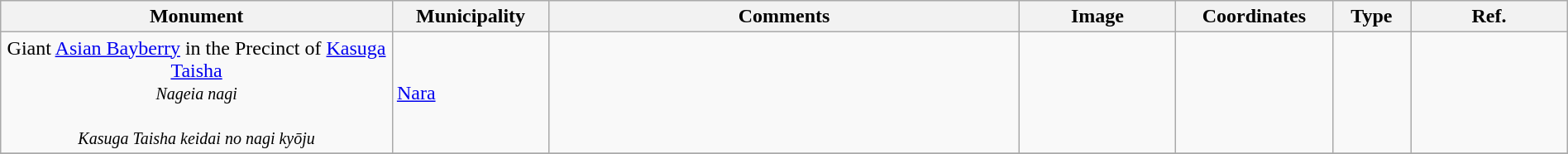<table class="wikitable sortable"  style="width:100%;">
<tr>
<th width="25%" align="left">Monument</th>
<th width="10%" align="left">Municipality</th>
<th width="30%" align="left" class="unsortable">Comments</th>
<th width="10%" align="left" class="unsortable">Image</th>
<th width="10%" align="left" class="unsortable">Coordinates</th>
<th width="5%" align="left">Type</th>
<th width="10%" align="left" class="unsortable">Ref.</th>
</tr>
<tr>
<td align="center">Giant <a href='#'>Asian Bayberry</a> in the Precinct of <a href='#'>Kasuga Taisha</a><br><small><em>Nageia nagi</em></small><br><br><small><em>Kasuga Taisha keidai no nagi kyōju</em></small></td>
<td><a href='#'>Nara</a></td>
<td></td>
<td></td>
<td></td>
<td></td>
<td></td>
</tr>
<tr>
</tr>
</table>
